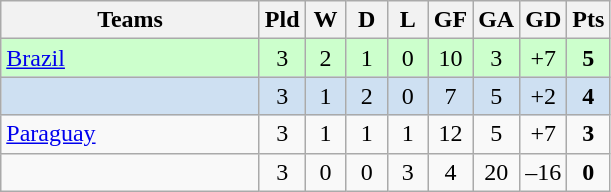<table class="wikitable" style="text-align: center;">
<tr>
<th width=165>Teams</th>
<th width=20>Pld</th>
<th width=20>W</th>
<th width=20>D</th>
<th width=20>L</th>
<th width=20>GF</th>
<th width=20>GA</th>
<th width=20>GD</th>
<th width=20>Pts</th>
</tr>
<tr align=center style="background:#ccffcc;">
<td style="text-align:left;"> <a href='#'>Brazil</a></td>
<td>3</td>
<td>2</td>
<td>1</td>
<td>0</td>
<td>10</td>
<td>3</td>
<td>+7</td>
<td><strong>5</strong></td>
</tr>
<tr align=center style="background:#CEE0F2;">
<td style="text-align:left;"></td>
<td>3</td>
<td>1</td>
<td>2</td>
<td>0</td>
<td>7</td>
<td>5</td>
<td>+2</td>
<td><strong>4</strong></td>
</tr>
<tr align=center>
<td style="text-align:left;"> <a href='#'>Paraguay</a></td>
<td>3</td>
<td>1</td>
<td>1</td>
<td>1</td>
<td>12</td>
<td>5</td>
<td>+7</td>
<td><strong>3</strong></td>
</tr>
<tr align=center>
<td style="text-align:left;"></td>
<td>3</td>
<td>0</td>
<td>0</td>
<td>3</td>
<td>4</td>
<td>20</td>
<td>–16</td>
<td><strong>0</strong></td>
</tr>
</table>
